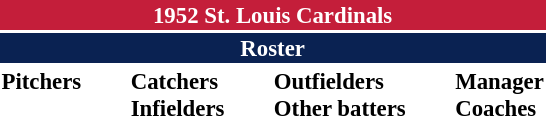<table class="toccolours" style="font-size: 95%;">
<tr>
<th colspan="10" style="background-color: #c41e3a; color: white; text-align: center;">1952 St. Louis Cardinals</th>
</tr>
<tr>
<td colspan="10" style="background-color: #0a2252; color: white; text-align: center;"><strong>Roster</strong></td>
</tr>
<tr>
<td valign="top"><strong>Pitchers</strong><br>

















</td>
<td width="25px"></td>
<td valign="top"><strong>Catchers</strong><br>


<strong>Infielders</strong>











</td>
<td width="25px"></td>
<td valign="top"><strong>Outfielders</strong><br>





<strong>Other batters</strong>
</td>
<td width="25px"></td>
<td valign="top"><strong>Manager</strong><br>
<strong>Coaches</strong>



</td>
</tr>
</table>
